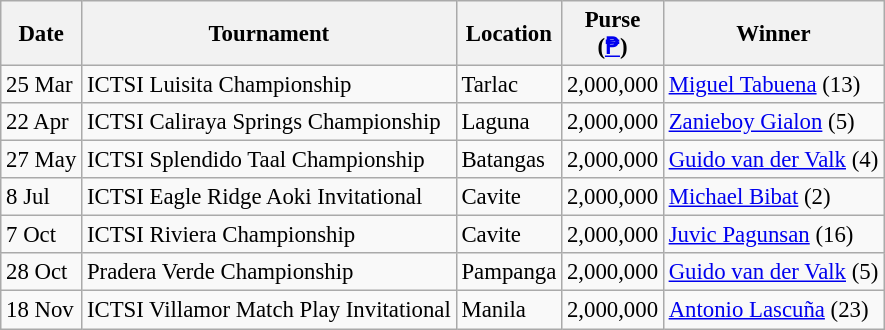<table class="wikitable" style="font-size:95%">
<tr>
<th>Date</th>
<th>Tournament</th>
<th>Location</th>
<th>Purse<br>(<a href='#'>₱</a>)</th>
<th>Winner</th>
</tr>
<tr>
<td>25 Mar</td>
<td>ICTSI Luisita Championship</td>
<td>Tarlac</td>
<td align=right>2,000,000</td>
<td> <a href='#'>Miguel Tabuena</a> (13)</td>
</tr>
<tr>
<td>22 Apr</td>
<td>ICTSI Caliraya Springs Championship</td>
<td>Laguna</td>
<td align=right>2,000,000</td>
<td> <a href='#'>Zanieboy Gialon</a> (5)</td>
</tr>
<tr>
<td>27 May</td>
<td>ICTSI Splendido Taal Championship</td>
<td>Batangas</td>
<td align=right>2,000,000</td>
<td> <a href='#'>Guido van der Valk</a> (4)</td>
</tr>
<tr>
<td>8 Jul</td>
<td>ICTSI Eagle Ridge Aoki Invitational</td>
<td>Cavite</td>
<td align=right>2,000,000</td>
<td> <a href='#'>Michael Bibat</a> (2)</td>
</tr>
<tr>
<td>7 Oct</td>
<td>ICTSI Riviera Championship</td>
<td>Cavite</td>
<td align=right>2,000,000</td>
<td> <a href='#'>Juvic Pagunsan</a> (16)</td>
</tr>
<tr>
<td>28 Oct</td>
<td>Pradera Verde Championship</td>
<td>Pampanga</td>
<td align=right>2,000,000</td>
<td> <a href='#'>Guido van der Valk</a> (5)</td>
</tr>
<tr>
<td>18 Nov</td>
<td>ICTSI Villamor Match Play Invitational</td>
<td>Manila</td>
<td align=right>2,000,000</td>
<td> <a href='#'>Antonio Lascuña</a> (23)</td>
</tr>
</table>
